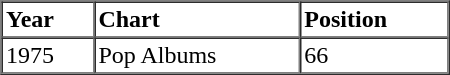<table border=1 cellspacing=0 cellpadding=2 width="300px">
<tr>
<th align="left">Year</th>
<th align="left">Chart</th>
<th align="left">Position</th>
</tr>
<tr>
<td align="left">1975</td>
<td align="left">Pop Albums</td>
<td align="left">66</td>
</tr>
<tr>
</tr>
</table>
